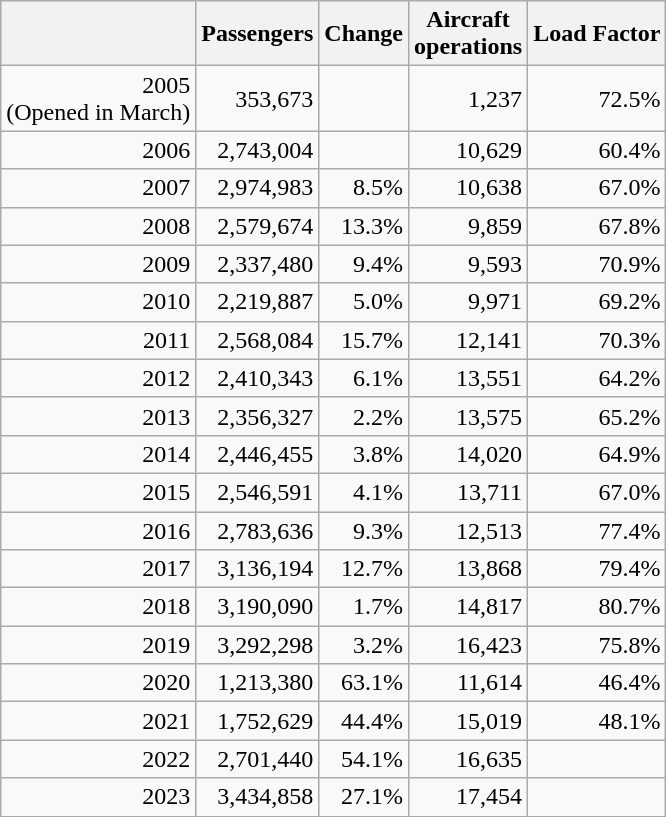<table class="wikitable" style="text-align:right;">
<tr>
<th></th>
<th>Passengers</th>
<th>Change</th>
<th>Aircraft<br>operations</th>
<th>Load Factor</th>
</tr>
<tr>
<td>2005<br>(Opened in March)</td>
<td>353,673</td>
<td></td>
<td>1,237</td>
<td>72.5%</td>
</tr>
<tr>
<td>2006</td>
<td>2,743,004</td>
<td></td>
<td>10,629</td>
<td>60.4%</td>
</tr>
<tr>
<td>2007</td>
<td>2,974,983</td>
<td> 8.5%</td>
<td>10,638</td>
<td>67.0%</td>
</tr>
<tr>
<td>2008</td>
<td>2,579,674</td>
<td> 13.3%</td>
<td>9,859</td>
<td>67.8%</td>
</tr>
<tr>
<td>2009</td>
<td>2,337,480</td>
<td> 9.4%</td>
<td>9,593</td>
<td>70.9%</td>
</tr>
<tr>
<td>2010</td>
<td>2,219,887</td>
<td> 5.0%</td>
<td>9,971</td>
<td>69.2%</td>
</tr>
<tr>
<td>2011</td>
<td>2,568,084</td>
<td> 15.7%</td>
<td>12,141</td>
<td>70.3%</td>
</tr>
<tr>
<td>2012</td>
<td>2,410,343</td>
<td> 6.1%</td>
<td>13,551</td>
<td>64.2%</td>
</tr>
<tr>
<td>2013</td>
<td>2,356,327</td>
<td> 2.2%</td>
<td>13,575</td>
<td>65.2%</td>
</tr>
<tr>
<td>2014</td>
<td>2,446,455</td>
<td> 3.8%</td>
<td>14,020</td>
<td>64.9%</td>
</tr>
<tr>
<td>2015</td>
<td>2,546,591</td>
<td> 4.1%</td>
<td>13,711</td>
<td>67.0%</td>
</tr>
<tr>
<td>2016</td>
<td>2,783,636</td>
<td> 9.3%</td>
<td>12,513</td>
<td>77.4%</td>
</tr>
<tr>
<td>2017</td>
<td>3,136,194</td>
<td> 12.7%</td>
<td>13,868</td>
<td>79.4%</td>
</tr>
<tr>
<td>2018</td>
<td>3,190,090</td>
<td> 1.7%</td>
<td>14,817</td>
<td>80.7%</td>
</tr>
<tr>
<td>2019</td>
<td>3,292,298</td>
<td> 3.2%</td>
<td>16,423</td>
<td>75.8%</td>
</tr>
<tr>
<td>2020</td>
<td>1,213,380</td>
<td> 63.1%</td>
<td>11,614</td>
<td>46.4%</td>
</tr>
<tr>
<td>2021</td>
<td>1,752,629</td>
<td> 44.4%</td>
<td>15,019</td>
<td>48.1%</td>
</tr>
<tr>
<td>2022</td>
<td>2,701,440</td>
<td> 54.1%</td>
<td>16,635</td>
<td></td>
</tr>
<tr>
<td>2023</td>
<td>3,434,858</td>
<td> 27.1%</td>
<td>17,454</td>
<td></td>
</tr>
</table>
